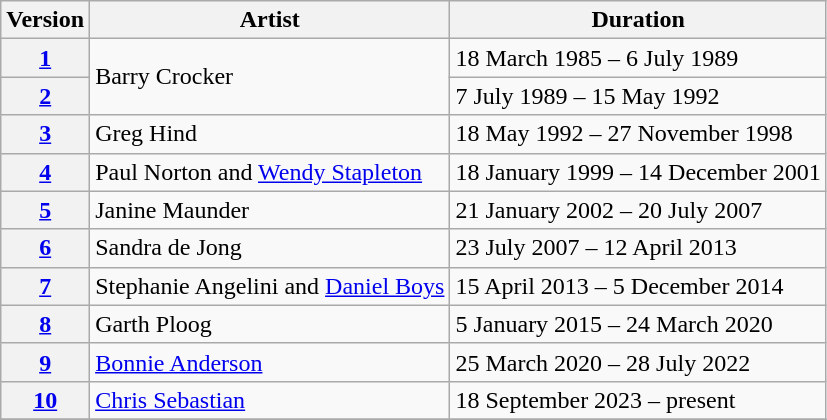<table class="wikitable">
<tr>
<th>Version</th>
<th>Artist</th>
<th>Duration</th>
</tr>
<tr>
<th><a href='#'>1</a></th>
<td rowspan="2">Barry Crocker</td>
<td>18 March 1985 – 6 July 1989</td>
</tr>
<tr>
<th><a href='#'>2</a></th>
<td>7 July 1989 – 15 May 1992</td>
</tr>
<tr>
<th><a href='#'>3</a></th>
<td>Greg Hind</td>
<td>18 May 1992 – 27 November 1998</td>
</tr>
<tr>
<th><a href='#'>4</a></th>
<td>Paul Norton and <a href='#'>Wendy Stapleton</a></td>
<td>18 January 1999 – 14 December 2001</td>
</tr>
<tr>
<th><a href='#'>5</a></th>
<td>Janine Maunder</td>
<td>21 January 2002 – 20 July 2007</td>
</tr>
<tr>
<th><a href='#'>6</a></th>
<td>Sandra de Jong</td>
<td>23 July 2007 – 12 April 2013</td>
</tr>
<tr>
<th><a href='#'>7</a></th>
<td>Stephanie Angelini and <a href='#'>Daniel Boys</a></td>
<td>15 April 2013 – 5 December 2014</td>
</tr>
<tr>
<th><a href='#'>8</a></th>
<td>Garth Ploog</td>
<td>5 January 2015 – 24 March 2020</td>
</tr>
<tr>
<th><a href='#'>9</a></th>
<td><a href='#'>Bonnie Anderson</a></td>
<td>25 March 2020 – 28 July 2022</td>
</tr>
<tr>
<th><a href='#'>10</a></th>
<td><a href='#'>Chris Sebastian</a></td>
<td>18 September 2023 – present</td>
</tr>
<tr>
</tr>
</table>
